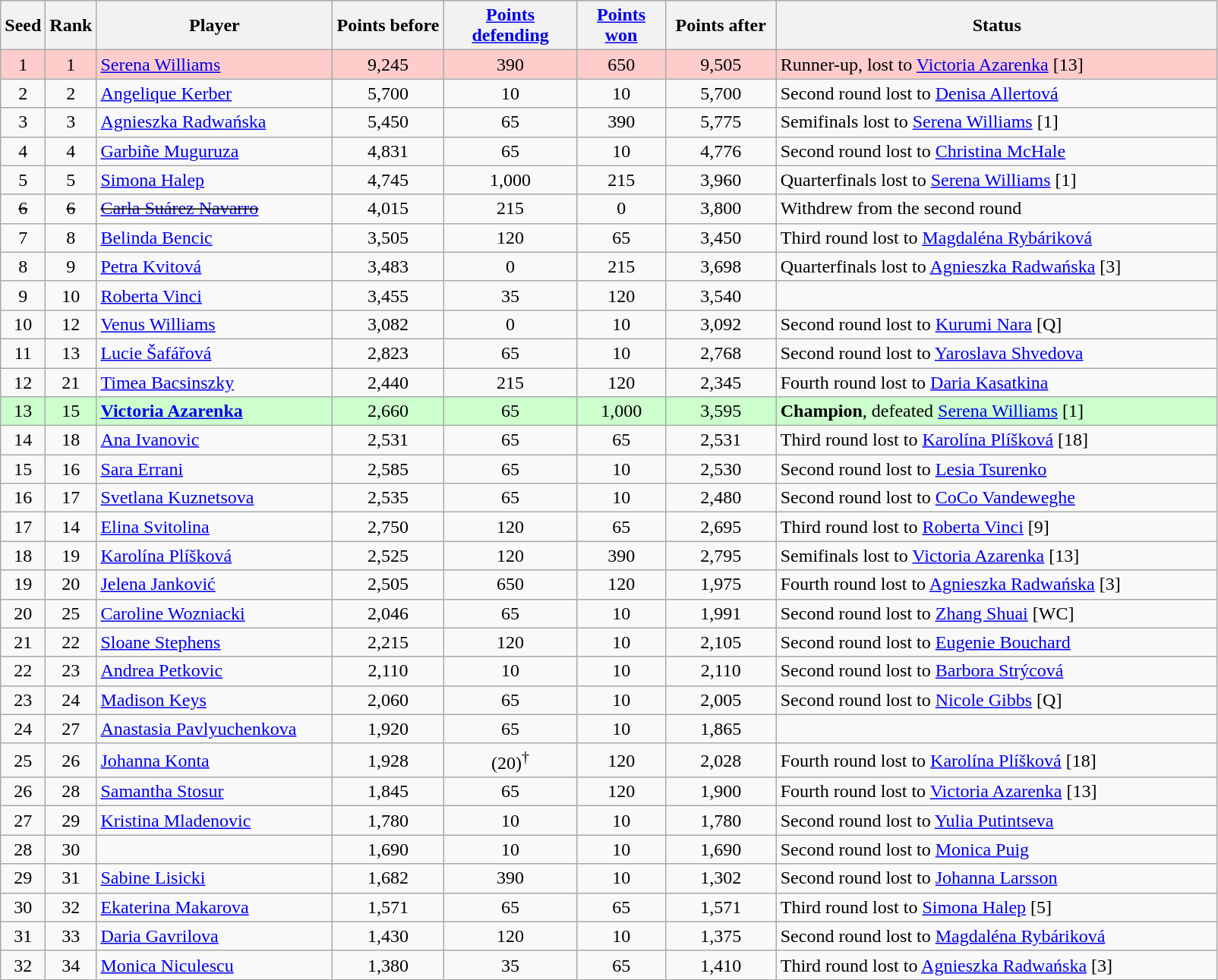<table class="wikitable sortable">
<tr>
<th style="width:30px;">Seed</th>
<th style="width:30px;">Rank</th>
<th style="width:200px;">Player</th>
<th style="width:90px;">Points before</th>
<th style="width:110px;"><a href='#'>Points defending</a></th>
<th style="width:70px;"><a href='#'>Points won</a></th>
<th style="width:90px;">Points after</th>
<th style="width:380px;">Status</th>
</tr>
<tr style="background:#fcc;">
<td style="text-align:center;">1</td>
<td style="text-align:center;">1</td>
<td> <a href='#'>Serena Williams</a></td>
<td style="text-align:center;">9,245</td>
<td style="text-align:center;">390</td>
<td style="text-align:center;">650</td>
<td style="text-align:center;">9,505</td>
<td>Runner-up, lost to  <a href='#'>Victoria Azarenka</a> [13]</td>
</tr>
<tr>
<td style="text-align:center;">2</td>
<td style="text-align:center;">2</td>
<td> <a href='#'>Angelique Kerber</a></td>
<td style="text-align:center;">5,700</td>
<td style="text-align:center;">10</td>
<td style="text-align:center;">10</td>
<td style="text-align:center;">5,700</td>
<td>Second round lost to  <a href='#'>Denisa Allertová</a></td>
</tr>
<tr>
<td style="text-align:center;">3</td>
<td style="text-align:center;">3</td>
<td> <a href='#'>Agnieszka Radwańska</a></td>
<td style="text-align:center;">5,450</td>
<td style="text-align:center;">65</td>
<td style="text-align:center;">390</td>
<td style="text-align:center;">5,775</td>
<td>Semifinals lost to  <a href='#'>Serena Williams</a> [1]</td>
</tr>
<tr>
<td style="text-align:center;">4</td>
<td style="text-align:center;">4</td>
<td> <a href='#'>Garbiñe Muguruza</a></td>
<td style="text-align:center;">4,831</td>
<td style="text-align:center;">65</td>
<td style="text-align:center;">10</td>
<td style="text-align:center;">4,776</td>
<td>Second round lost to  <a href='#'>Christina McHale</a></td>
</tr>
<tr>
<td style="text-align:center;">5</td>
<td style="text-align:center;">5</td>
<td> <a href='#'>Simona Halep</a></td>
<td style="text-align:center;">4,745</td>
<td style="text-align:center;">1,000</td>
<td style="text-align:center;">215</td>
<td style="text-align:center;">3,960</td>
<td>Quarterfinals lost to  <a href='#'>Serena Williams</a> [1]</td>
</tr>
<tr>
<td style="text-align:center;"><s>6</s></td>
<td style="text-align:center;"><s>6</s></td>
<td><s> <a href='#'>Carla Suárez Navarro</a></s></td>
<td style="text-align:center;">4,015</td>
<td style="text-align:center;">215</td>
<td style="text-align:center;">0</td>
<td style="text-align:center;">3,800</td>
<td>Withdrew from the second round</td>
</tr>
<tr>
<td style="text-align:center;">7</td>
<td style="text-align:center;">8</td>
<td> <a href='#'>Belinda Bencic</a></td>
<td style="text-align:center;">3,505</td>
<td style="text-align:center;">120</td>
<td style="text-align:center;">65</td>
<td style="text-align:center;">3,450</td>
<td>Third round lost to  <a href='#'>Magdaléna Rybáriková</a></td>
</tr>
<tr>
<td style="text-align:center;">8</td>
<td style="text-align:center;">9</td>
<td> <a href='#'>Petra Kvitová</a></td>
<td style="text-align:center;">3,483</td>
<td style="text-align:center;">0</td>
<td style="text-align:center;">215</td>
<td style="text-align:center;">3,698</td>
<td>Quarterfinals lost to  <a href='#'>Agnieszka Radwańska</a> [3]</td>
</tr>
<tr>
<td style="text-align:center;">9</td>
<td style="text-align:center;">10</td>
<td> <a href='#'>Roberta Vinci</a></td>
<td style="text-align:center;">3,455</td>
<td style="text-align:center;">35</td>
<td style="text-align:center;">120</td>
<td style="text-align:center;">3,540</td>
<td></td>
</tr>
<tr>
<td style="text-align:center;">10</td>
<td style="text-align:center;">12</td>
<td> <a href='#'>Venus Williams</a></td>
<td style="text-align:center;">3,082</td>
<td style="text-align:center;">0</td>
<td style="text-align:center;">10</td>
<td style="text-align:center;">3,092</td>
<td>Second round lost to  <a href='#'>Kurumi Nara</a> [Q]</td>
</tr>
<tr>
<td style="text-align:center;">11</td>
<td style="text-align:center;">13</td>
<td> <a href='#'>Lucie Šafářová</a></td>
<td style="text-align:center;">2,823</td>
<td style="text-align:center;">65</td>
<td style="text-align:center;">10</td>
<td style="text-align:center;">2,768</td>
<td>Second round lost to  <a href='#'>Yaroslava Shvedova</a></td>
</tr>
<tr>
<td style="text-align:center;">12</td>
<td style="text-align:center;">21</td>
<td> <a href='#'>Timea Bacsinszky</a></td>
<td style="text-align:center;">2,440</td>
<td style="text-align:center;">215</td>
<td style="text-align:center;">120</td>
<td style="text-align:center;">2,345</td>
<td>Fourth round lost to  <a href='#'>Daria Kasatkina</a></td>
</tr>
<tr style="background:#cfc;">
<td style="text-align:center;">13</td>
<td style="text-align:center;">15</td>
<td> <strong><a href='#'>Victoria Azarenka</a></strong></td>
<td style="text-align:center;">2,660</td>
<td style="text-align:center;">65</td>
<td style="text-align:center;">1,000</td>
<td style="text-align:center;">3,595</td>
<td><strong>Champion</strong>, defeated  <a href='#'>Serena Williams</a> [1]</td>
</tr>
<tr>
<td style="text-align:center;">14</td>
<td style="text-align:center;">18</td>
<td> <a href='#'>Ana Ivanovic</a></td>
<td style="text-align:center;">2,531</td>
<td style="text-align:center;">65</td>
<td style="text-align:center;">65</td>
<td style="text-align:center;">2,531</td>
<td>Third round lost to  <a href='#'>Karolína Plíšková</a> [18]</td>
</tr>
<tr>
<td style="text-align:center;">15</td>
<td style="text-align:center;">16</td>
<td> <a href='#'>Sara Errani</a></td>
<td style="text-align:center;">2,585</td>
<td style="text-align:center;">65</td>
<td style="text-align:center;">10</td>
<td style="text-align:center;">2,530</td>
<td>Second round lost to  <a href='#'>Lesia Tsurenko</a></td>
</tr>
<tr>
<td style="text-align:center;">16</td>
<td style="text-align:center;">17</td>
<td> <a href='#'>Svetlana Kuznetsova</a></td>
<td style="text-align:center;">2,535</td>
<td style="text-align:center;">65</td>
<td style="text-align:center;">10</td>
<td style="text-align:center;">2,480</td>
<td>Second round lost to  <a href='#'>CoCo Vandeweghe</a></td>
</tr>
<tr>
<td style="text-align:center;">17</td>
<td style="text-align:center;">14</td>
<td> <a href='#'>Elina Svitolina</a></td>
<td style="text-align:center;">2,750</td>
<td style="text-align:center;">120</td>
<td style="text-align:center;">65</td>
<td style="text-align:center;">2,695</td>
<td>Third round lost to  <a href='#'>Roberta Vinci</a> [9]</td>
</tr>
<tr>
<td style="text-align:center;">18</td>
<td style="text-align:center;">19</td>
<td> <a href='#'>Karolína Plíšková</a></td>
<td style="text-align:center;">2,525</td>
<td style="text-align:center;">120</td>
<td style="text-align:center;">390</td>
<td style="text-align:center;">2,795</td>
<td>Semifinals lost to  <a href='#'>Victoria Azarenka</a> [13]</td>
</tr>
<tr>
<td style="text-align:center;">19</td>
<td style="text-align:center;">20</td>
<td> <a href='#'>Jelena Janković</a></td>
<td style="text-align:center;">2,505</td>
<td style="text-align:center;">650</td>
<td style="text-align:center;">120</td>
<td style="text-align:center;">1,975</td>
<td>Fourth round lost to  <a href='#'>Agnieszka Radwańska</a> [3]</td>
</tr>
<tr>
<td style="text-align:center;">20</td>
<td style="text-align:center;">25</td>
<td> <a href='#'>Caroline Wozniacki</a></td>
<td style="text-align:center;">2,046</td>
<td style="text-align:center;">65</td>
<td style="text-align:center;">10</td>
<td style="text-align:center;">1,991</td>
<td>Second round lost to  <a href='#'>Zhang Shuai</a> [WC]</td>
</tr>
<tr>
<td style="text-align:center;">21</td>
<td style="text-align:center;">22</td>
<td> <a href='#'>Sloane Stephens</a></td>
<td style="text-align:center;">2,215</td>
<td style="text-align:center;">120</td>
<td style="text-align:center;">10</td>
<td style="text-align:center;">2,105</td>
<td>Second round lost to  <a href='#'>Eugenie Bouchard</a></td>
</tr>
<tr>
<td style="text-align:center;">22</td>
<td style="text-align:center;">23</td>
<td> <a href='#'>Andrea Petkovic</a></td>
<td style="text-align:center;">2,110</td>
<td style="text-align:center;">10</td>
<td style="text-align:center;">10</td>
<td style="text-align:center;">2,110</td>
<td>Second round lost to  <a href='#'>Barbora Strýcová</a></td>
</tr>
<tr>
<td style="text-align:center;">23</td>
<td style="text-align:center;">24</td>
<td> <a href='#'>Madison Keys</a></td>
<td style="text-align:center;">2,060</td>
<td style="text-align:center;">65</td>
<td style="text-align:center;">10</td>
<td style="text-align:center;">2,005</td>
<td>Second round lost to  <a href='#'>Nicole Gibbs</a> [Q]</td>
</tr>
<tr>
<td style="text-align:center;">24</td>
<td style="text-align:center;">27</td>
<td> <a href='#'>Anastasia Pavlyuchenkova</a></td>
<td style="text-align:center;">1,920</td>
<td style="text-align:center;">65</td>
<td style="text-align:center;">10</td>
<td style="text-align:center;">1,865</td>
<td></td>
</tr>
<tr>
<td style="text-align:center;">25</td>
<td style="text-align:center;">26</td>
<td> <a href='#'>Johanna Konta</a></td>
<td style="text-align:center;">1,928</td>
<td style="text-align:center;">(20)<sup>†</sup></td>
<td style="text-align:center;">120</td>
<td style="text-align:center;">2,028</td>
<td>Fourth round lost to  <a href='#'>Karolína Plíšková</a> [18]</td>
</tr>
<tr>
<td style="text-align:center;">26</td>
<td style="text-align:center;">28</td>
<td> <a href='#'>Samantha Stosur</a></td>
<td style="text-align:center;">1,845</td>
<td style="text-align:center;">65</td>
<td style="text-align:center;">120</td>
<td style="text-align:center;">1,900</td>
<td>Fourth round lost to  <a href='#'>Victoria Azarenka</a> [13]</td>
</tr>
<tr>
<td style="text-align:center;">27</td>
<td style="text-align:center;">29</td>
<td> <a href='#'>Kristina Mladenovic</a></td>
<td style="text-align:center;">1,780</td>
<td style="text-align:center;">10</td>
<td style="text-align:center;">10</td>
<td style="text-align:center;">1,780</td>
<td>Second round lost to  <a href='#'>Yulia Putintseva</a></td>
</tr>
<tr>
<td style="text-align:center;">28</td>
<td style="text-align:center;">30</td>
<td></td>
<td style="text-align:center;">1,690</td>
<td style="text-align:center;">10</td>
<td style="text-align:center;">10</td>
<td style="text-align:center;">1,690</td>
<td>Second round lost to  <a href='#'>Monica Puig</a></td>
</tr>
<tr>
<td style="text-align:center;">29</td>
<td style="text-align:center;">31</td>
<td> <a href='#'>Sabine Lisicki</a></td>
<td style="text-align:center;">1,682</td>
<td style="text-align:center;">390</td>
<td style="text-align:center;">10</td>
<td style="text-align:center;">1,302</td>
<td>Second round lost to  <a href='#'>Johanna Larsson</a></td>
</tr>
<tr>
<td style="text-align:center;">30</td>
<td style="text-align:center;">32</td>
<td> <a href='#'>Ekaterina Makarova</a></td>
<td style="text-align:center;">1,571</td>
<td style="text-align:center;">65</td>
<td style="text-align:center;">65</td>
<td style="text-align:center;">1,571</td>
<td>Third round lost to  <a href='#'>Simona Halep</a> [5]</td>
</tr>
<tr>
<td style="text-align:center;">31</td>
<td style="text-align:center;">33</td>
<td> <a href='#'>Daria Gavrilova</a></td>
<td style="text-align:center;">1,430</td>
<td style="text-align:center;">120</td>
<td style="text-align:center;">10</td>
<td style="text-align:center;">1,375</td>
<td>Second round lost to  <a href='#'>Magdaléna Rybáriková</a></td>
</tr>
<tr>
<td style="text-align:center;">32</td>
<td style="text-align:center;">34</td>
<td> <a href='#'>Monica Niculescu</a></td>
<td style="text-align:center;">1,380</td>
<td style="text-align:center;">35</td>
<td style="text-align:center;">65</td>
<td style="text-align:center;">1,410</td>
<td>Third round lost to  <a href='#'>Agnieszka Radwańska</a> [3]</td>
</tr>
</table>
